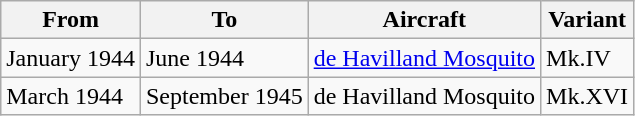<table class="wikitable">
<tr>
<th>From</th>
<th>To</th>
<th>Aircraft</th>
<th>Variant</th>
</tr>
<tr>
<td>January 1944</td>
<td>June 1944</td>
<td><a href='#'>de Havilland Mosquito</a></td>
<td>Mk.IV</td>
</tr>
<tr>
<td>March 1944</td>
<td>September 1945</td>
<td>de Havilland Mosquito</td>
<td>Mk.XVI</td>
</tr>
</table>
